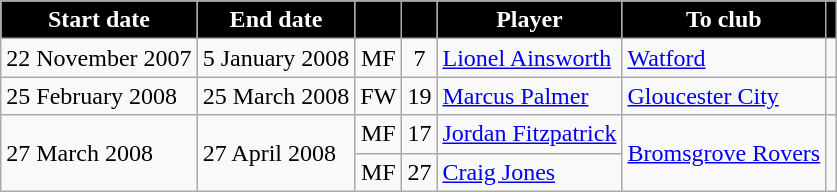<table class="wikitable">
<tr>
<th style="background:#000; color:white;">Start date</th>
<th style="background:#000; color:white;">End date</th>
<th style="background:#000; color:white;"></th>
<th style="background:#000; color:white;"></th>
<th style="background:#000; color:white;">Player</th>
<th style="background:#000; color:white;">To club</th>
<th style="background:#000; color:white;"></th>
</tr>
<tr>
<td>22 November 2007</td>
<td>5 January 2008</td>
<td style="text-align:center;">MF</td>
<td style="text-align:center;">7</td>
<td> <a href='#'>Lionel Ainsworth</a></td>
<td><a href='#'>Watford</a></td>
<td style="text-align:center;"></td>
</tr>
<tr>
<td>25 February 2008</td>
<td>25 March 2008</td>
<td style="text-align:center;">FW</td>
<td style="text-align:center;">19</td>
<td> <a href='#'>Marcus Palmer</a></td>
<td><a href='#'>Gloucester City</a></td>
<td style="text-align:center;"></td>
</tr>
<tr>
<td rowspan="2">27 March 2008</td>
<td rowspan="2">27 April 2008</td>
<td style="text-align:center;">MF</td>
<td style="text-align:center;">17</td>
<td> <a href='#'>Jordan Fitzpatrick</a></td>
<td rowspan="2"><a href='#'>Bromsgrove Rovers</a></td>
<td rowspan="2" style="text-align:center;"></td>
</tr>
<tr>
<td style="text-align:center;">MF</td>
<td style="text-align:center;">27</td>
<td> <a href='#'>Craig Jones</a></td>
</tr>
</table>
